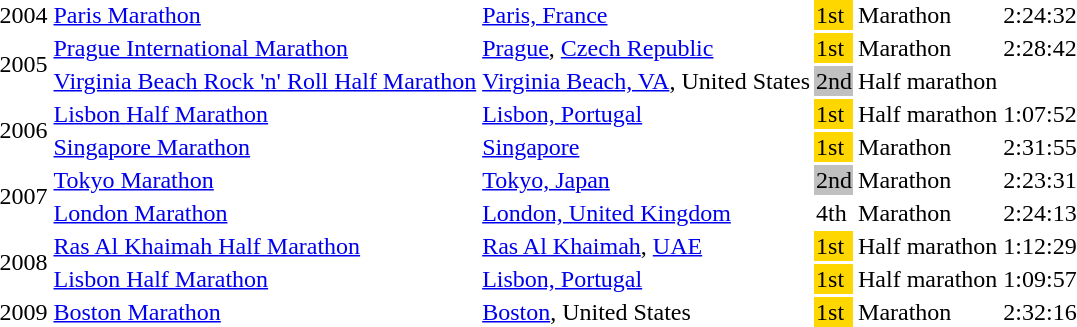<table>
<tr>
<td>2004</td>
<td><a href='#'>Paris Marathon</a></td>
<td><a href='#'>Paris, France</a></td>
<td bgcolor="gold">1st</td>
<td>Marathon</td>
<td>2:24:32</td>
</tr>
<tr>
<td rowspan=2>2005</td>
<td><a href='#'>Prague International Marathon</a></td>
<td><a href='#'>Prague</a>, <a href='#'>Czech Republic</a></td>
<td bgcolor="gold">1st</td>
<td>Marathon</td>
<td>2:28:42</td>
</tr>
<tr>
<td><a href='#'>Virginia Beach Rock 'n' Roll Half Marathon</a></td>
<td><a href='#'>Virginia Beach, VA</a>, United States</td>
<td bgcolor="silver">2nd</td>
<td>Half marathon</td>
<td></td>
</tr>
<tr>
<td rowspan=2>2006</td>
<td><a href='#'>Lisbon Half Marathon</a></td>
<td><a href='#'>Lisbon, Portugal</a></td>
<td bgcolor=gold>1st</td>
<td>Half marathon</td>
<td>1:07:52</td>
</tr>
<tr>
<td><a href='#'>Singapore Marathon</a></td>
<td><a href='#'>Singapore</a></td>
<td bgcolor="gold">1st</td>
<td>Marathon</td>
<td>2:31:55</td>
</tr>
<tr>
<td rowspan=2>2007</td>
<td><a href='#'>Tokyo Marathon</a></td>
<td><a href='#'>Tokyo, Japan</a></td>
<td bgcolor="silver">2nd</td>
<td>Marathon</td>
<td>2:23:31</td>
</tr>
<tr>
<td><a href='#'>London Marathon</a></td>
<td><a href='#'>London, United Kingdom</a></td>
<td>4th</td>
<td>Marathon</td>
<td>2:24:13</td>
</tr>
<tr>
<td rowspan=2>2008</td>
<td><a href='#'>Ras Al Khaimah Half Marathon</a></td>
<td><a href='#'>Ras Al Khaimah</a>, <a href='#'>UAE</a></td>
<td bgcolor="gold">1st</td>
<td>Half marathon</td>
<td>1:12:29</td>
</tr>
<tr>
<td><a href='#'>Lisbon Half Marathon</a></td>
<td><a href='#'>Lisbon, Portugal</a></td>
<td bgcolor="gold">1st</td>
<td>Half marathon</td>
<td>1:09:57</td>
</tr>
<tr>
<td>2009</td>
<td><a href='#'>Boston Marathon</a></td>
<td><a href='#'>Boston</a>, United States</td>
<td bgcolor="gold">1st</td>
<td>Marathon</td>
<td>2:32:16</td>
</tr>
</table>
